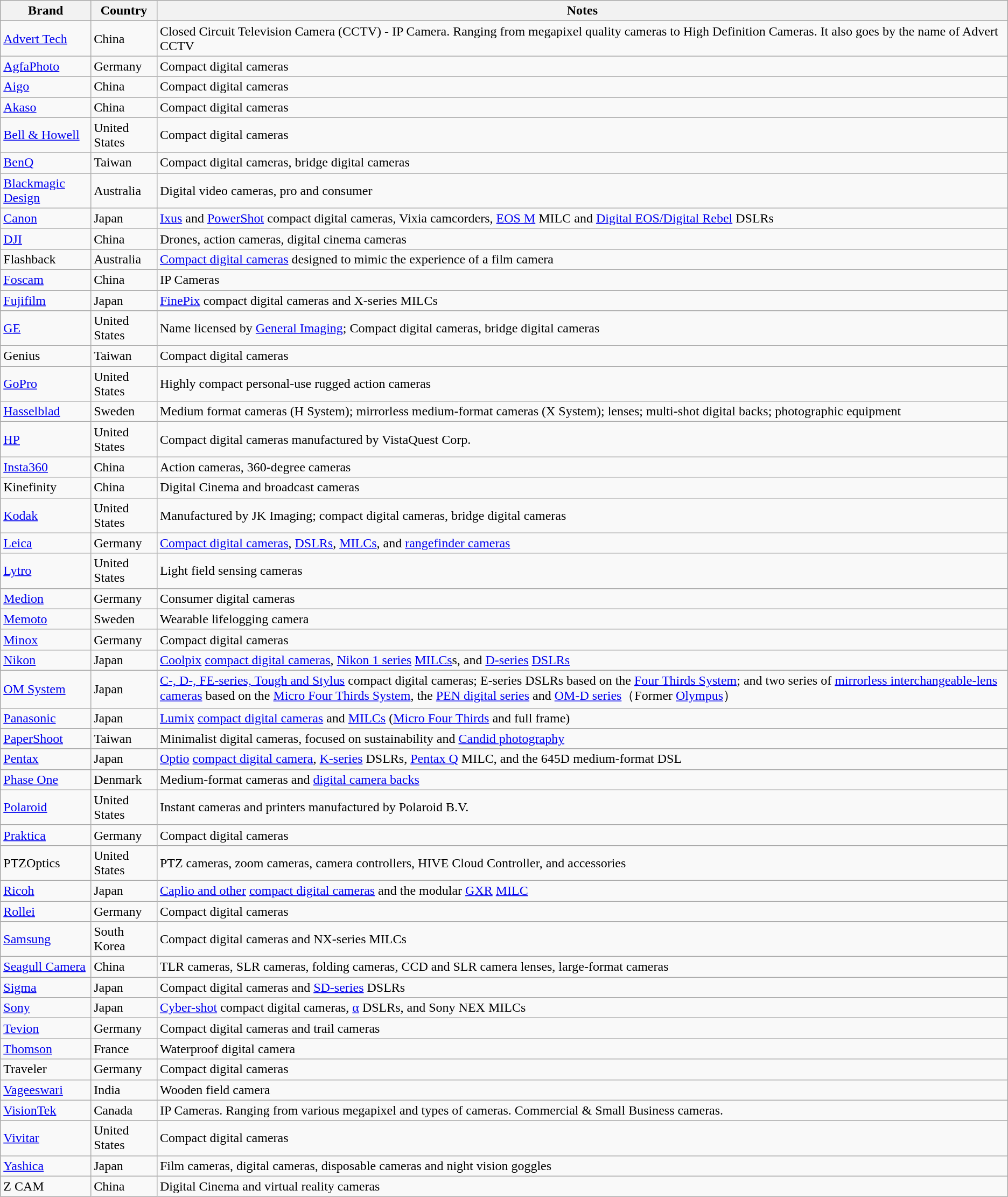<table class="wikitable sortable">
<tr>
<th>Brand</th>
<th>Country</th>
<th>Notes</th>
</tr>
<tr>
<td><a href='#'>Advert Tech</a></td>
<td>China</td>
<td>Closed Circuit Television Camera (CCTV) - IP Camera. Ranging from megapixel quality cameras to High Definition Cameras. It also goes by the name of Advert CCTV</td>
</tr>
<tr>
<td><a href='#'>AgfaPhoto</a></td>
<td>Germany</td>
<td>Compact digital cameras</td>
</tr>
<tr>
<td><a href='#'>Aigo</a></td>
<td>China</td>
<td>Compact digital cameras</td>
</tr>
<tr>
<td><a href='#'>Akaso</a></td>
<td>China</td>
<td>Compact digital cameras</td>
</tr>
<tr>
<td><a href='#'>Bell & Howell</a></td>
<td>United States</td>
<td>Compact digital cameras</td>
</tr>
<tr>
<td><a href='#'>BenQ</a></td>
<td>Taiwan</td>
<td>Compact digital cameras, bridge digital cameras</td>
</tr>
<tr>
<td><a href='#'>Blackmagic Design</a></td>
<td>Australia</td>
<td>Digital video cameras, pro and consumer</td>
</tr>
<tr>
<td><a href='#'>Canon</a></td>
<td>Japan</td>
<td><a href='#'>Ixus</a> and <a href='#'>PowerShot</a> compact digital cameras, Vixia camcorders, <a href='#'>EOS M</a> MILC and <a href='#'>Digital EOS/Digital Rebel</a> DSLRs</td>
</tr>
<tr>
<td><a href='#'>DJI</a></td>
<td>China</td>
<td>Drones, action cameras, digital cinema cameras</td>
</tr>
<tr>
<td>Flashback</td>
<td>Australia</td>
<td><a href='#'>Compact digital cameras</a> designed to mimic the experience of a film camera</td>
</tr>
<tr>
<td><a href='#'>Foscam</a></td>
<td>China</td>
<td>IP Cameras</td>
</tr>
<tr>
<td><a href='#'>Fujifilm</a></td>
<td>Japan</td>
<td><a href='#'>FinePix</a> compact digital cameras and X-series MILCs</td>
</tr>
<tr>
<td><a href='#'>GE</a></td>
<td>United States</td>
<td>Name licensed by <a href='#'>General Imaging</a>; Compact digital cameras, bridge digital cameras</td>
</tr>
<tr>
<td>Genius</td>
<td>Taiwan</td>
<td>Compact digital cameras</td>
</tr>
<tr>
<td><a href='#'>GoPro</a></td>
<td>United States</td>
<td>Highly compact personal-use rugged action cameras</td>
</tr>
<tr>
<td><a href='#'>Hasselblad</a></td>
<td>Sweden</td>
<td>Medium format cameras (H System); mirrorless medium-format cameras (X System); lenses; multi-shot digital backs; photographic equipment</td>
</tr>
<tr>
<td><a href='#'>HP</a></td>
<td>United States</td>
<td>Compact digital cameras manufactured by VistaQuest Corp.</td>
</tr>
<tr>
<td><a href='#'>Insta360</a></td>
<td>China</td>
<td>Action cameras, 360-degree cameras</td>
</tr>
<tr>
<td>Kinefinity</td>
<td>China</td>
<td>Digital Cinema and broadcast cameras</td>
</tr>
<tr>
<td><a href='#'>Kodak</a></td>
<td>United States</td>
<td>Manufactured by JK Imaging; compact digital cameras, bridge digital cameras</td>
</tr>
<tr>
<td><a href='#'>Leica</a></td>
<td>Germany</td>
<td><a href='#'>Compact digital cameras</a>, <a href='#'>DSLRs</a>, <a href='#'>MILCs</a>, and <a href='#'>rangefinder cameras</a></td>
</tr>
<tr>
<td><a href='#'>Lytro</a></td>
<td>United States</td>
<td>Light field sensing cameras</td>
</tr>
<tr>
<td><a href='#'>Medion</a></td>
<td>Germany</td>
<td>Consumer digital cameras</td>
</tr>
<tr>
<td><a href='#'>Memoto</a></td>
<td>Sweden</td>
<td>Wearable lifelogging camera</td>
</tr>
<tr>
<td><a href='#'>Minox</a></td>
<td>Germany</td>
<td>Compact digital cameras</td>
</tr>
<tr>
<td><a href='#'>Nikon</a></td>
<td>Japan</td>
<td><a href='#'>Coolpix</a> <a href='#'>compact digital cameras</a>, <a href='#'>Nikon 1 series</a> <a href='#'>MILCs</a>s, and <a href='#'>D-series</a> <a href='#'>DSLRs</a></td>
</tr>
<tr>
<td><a href='#'>OM System</a></td>
<td>Japan</td>
<td><a href='#'>C-, D-, FE-series, Tough and Stylus</a> compact digital cameras; E-series DSLRs based on the <a href='#'>Four Thirds System</a>; and two series of <a href='#'>mirrorless interchangeable-lens cameras</a> based on the <a href='#'>Micro Four Thirds System</a>, the <a href='#'>PEN digital series</a> and <a href='#'>OM-D series</a>（Former <a href='#'>Olympus</a>）</td>
</tr>
<tr>
<td><a href='#'>Panasonic</a></td>
<td>Japan</td>
<td><a href='#'>Lumix</a> <a href='#'>compact digital cameras</a> and <a href='#'>MILCs</a> (<a href='#'>Micro Four Thirds</a> and full frame)</td>
</tr>
<tr>
<td><a href='#'>PaperShoot</a></td>
<td>Taiwan</td>
<td>Minimalist digital cameras, focused on sustainability and <a href='#'>Candid photography</a></td>
</tr>
<tr>
<td><a href='#'>Pentax</a></td>
<td>Japan</td>
<td><a href='#'>Optio</a> <a href='#'>compact digital camera</a>, <a href='#'>K-series</a> DSLRs, <a href='#'>Pentax Q</a> MILC, and the 645D medium-format DSL</td>
</tr>
<tr>
<td><a href='#'>Phase One</a></td>
<td>Denmark</td>
<td>Medium-format cameras and <a href='#'>digital camera backs</a></td>
</tr>
<tr>
<td><a href='#'>Polaroid</a></td>
<td>United States</td>
<td>Instant cameras and printers manufactured by Polaroid B.V.</td>
</tr>
<tr>
<td><a href='#'>Praktica</a></td>
<td>Germany</td>
<td>Compact digital cameras</td>
</tr>
<tr>
<td>PTZOptics</td>
<td>United States</td>
<td>PTZ cameras, zoom cameras, camera controllers, HIVE Cloud Controller, and accessories</td>
</tr>
<tr>
<td><a href='#'>Ricoh</a></td>
<td>Japan</td>
<td><a href='#'>Caplio and other</a> <a href='#'>compact digital cameras</a> and the modular <a href='#'>GXR</a> <a href='#'>MILC</a></td>
</tr>
<tr>
<td><a href='#'>Rollei</a></td>
<td>Germany</td>
<td>Compact digital cameras</td>
</tr>
<tr>
<td><a href='#'>Samsung</a></td>
<td>South Korea</td>
<td>Compact digital cameras and NX-series MILCs</td>
</tr>
<tr>
<td><a href='#'>Seagull Camera</a></td>
<td>China</td>
<td>TLR cameras, SLR cameras, folding cameras, CCD and SLR camera lenses, large-format cameras</td>
</tr>
<tr>
<td><a href='#'>Sigma</a></td>
<td>Japan</td>
<td>Compact digital cameras and <a href='#'>SD-series</a> DSLRs</td>
</tr>
<tr>
<td><a href='#'>Sony</a></td>
<td>Japan</td>
<td><a href='#'>Cyber-shot</a> compact digital cameras, <a href='#'>α</a> DSLRs, and Sony NEX MILCs</td>
</tr>
<tr>
<td><a href='#'>Tevion</a></td>
<td>Germany</td>
<td>Compact digital cameras and trail cameras</td>
</tr>
<tr>
<td><a href='#'>Thomson</a></td>
<td>France</td>
<td>Waterproof digital camera</td>
</tr>
<tr>
<td>Traveler</td>
<td>Germany</td>
<td>Compact digital cameras</td>
</tr>
<tr>
<td><a href='#'>Vageeswari</a></td>
<td>India</td>
<td>Wooden field camera</td>
</tr>
<tr>
<td><a href='#'>VisionTek</a></td>
<td>Canada</td>
<td>IP Cameras. Ranging from various megapixel and types of cameras. Commercial & Small Business cameras.</td>
</tr>
<tr>
<td><a href='#'>Vivitar</a></td>
<td>United States</td>
<td>Compact digital cameras</td>
</tr>
<tr>
<td><a href='#'>Yashica</a></td>
<td>Japan</td>
<td>Film cameras, digital cameras, disposable cameras and night vision goggles</td>
</tr>
<tr>
<td>Z CAM</td>
<td>China</td>
<td>Digital Cinema and virtual reality cameras</td>
</tr>
</table>
